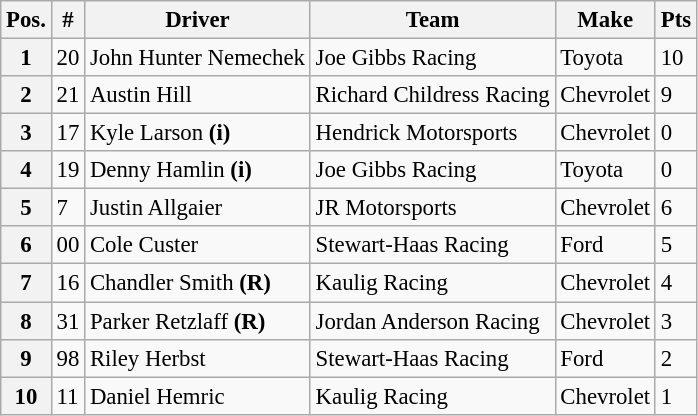<table class="wikitable" style="font-size:95%">
<tr>
<th>Pos.</th>
<th>#</th>
<th>Driver</th>
<th>Team</th>
<th>Make</th>
<th>Pts</th>
</tr>
<tr>
<th>1</th>
<td>20</td>
<td>John Hunter Nemechek</td>
<td>Joe Gibbs Racing</td>
<td>Toyota</td>
<td>10</td>
</tr>
<tr>
<th>2</th>
<td>21</td>
<td>Austin Hill</td>
<td>Richard Childress Racing</td>
<td>Chevrolet</td>
<td>9</td>
</tr>
<tr>
<th>3</th>
<td>17</td>
<td>Kyle Larson <strong>(i)</strong></td>
<td>Hendrick Motorsports</td>
<td>Chevrolet</td>
<td>0</td>
</tr>
<tr>
<th>4</th>
<td>19</td>
<td>Denny Hamlin <strong>(i)</strong></td>
<td>Joe Gibbs Racing</td>
<td>Toyota</td>
<td>0</td>
</tr>
<tr>
<th>5</th>
<td>7</td>
<td>Justin Allgaier</td>
<td>JR Motorsports</td>
<td>Chevrolet</td>
<td>6</td>
</tr>
<tr>
<th>6</th>
<td>00</td>
<td>Cole Custer</td>
<td>Stewart-Haas Racing</td>
<td>Ford</td>
<td>5</td>
</tr>
<tr>
<th>7</th>
<td>16</td>
<td>Chandler Smith <strong>(R)</strong></td>
<td>Kaulig Racing</td>
<td>Chevrolet</td>
<td>4</td>
</tr>
<tr>
<th>8</th>
<td>31</td>
<td>Parker Retzlaff <strong>(R)</strong></td>
<td>Jordan Anderson Racing</td>
<td>Chevrolet</td>
<td>3</td>
</tr>
<tr>
<th>9</th>
<td>98</td>
<td>Riley Herbst</td>
<td>Stewart-Haas Racing</td>
<td>Ford</td>
<td>2</td>
</tr>
<tr>
<th>10</th>
<td>11</td>
<td>Daniel Hemric</td>
<td>Kaulig Racing</td>
<td>Chevrolet</td>
<td>1</td>
</tr>
</table>
